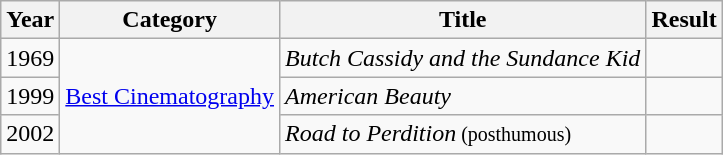<table class="wikitable">
<tr>
<th>Year</th>
<th>Category</th>
<th>Title</th>
<th>Result</th>
</tr>
<tr>
<td>1969</td>
<td rowspan=3><a href='#'>Best Cinematography</a></td>
<td><em>Butch Cassidy and the Sundance Kid</em></td>
<td></td>
</tr>
<tr>
<td>1999</td>
<td><em>American Beauty</em></td>
<td></td>
</tr>
<tr>
<td>2002</td>
<td><em>Road to Perdition</em><small> (posthumous)</small></td>
<td></td>
</tr>
</table>
